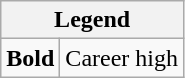<table class="wikitable">
<tr>
<th colspan="2">Legend</th>
</tr>
<tr>
<td><strong>Bold</strong></td>
<td>Career high</td>
</tr>
</table>
